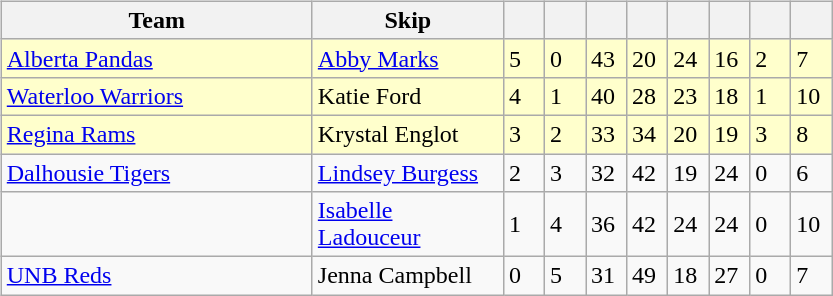<table>
<tr>
<td valign=top width=10%><br><table class=wikitable>
<tr>
<th width=200>Team</th>
<th width=120>Skip</th>
<th width=20></th>
<th width=20></th>
<th width=20></th>
<th width=20></th>
<th width=20></th>
<th width=20></th>
<th width=20></th>
<th width=20></th>
</tr>
<tr bgcolor=#ffffcc>
<td> <a href='#'>Alberta Pandas</a></td>
<td><a href='#'>Abby Marks</a></td>
<td>5</td>
<td>0</td>
<td>43</td>
<td>20</td>
<td>24</td>
<td>16</td>
<td>2</td>
<td>7</td>
</tr>
<tr bgcolor=#ffffcc>
<td> <a href='#'>Waterloo Warriors</a></td>
<td>Katie Ford</td>
<td>4</td>
<td>1</td>
<td>40</td>
<td>28</td>
<td>23</td>
<td>18</td>
<td>1</td>
<td>10</td>
</tr>
<tr bgcolor=#ffffcc>
<td> <a href='#'>Regina Rams</a></td>
<td>Krystal Englot</td>
<td>3</td>
<td>2</td>
<td>33</td>
<td>34</td>
<td>20</td>
<td>19</td>
<td>3</td>
<td>8</td>
</tr>
<tr>
<td> <a href='#'>Dalhousie Tigers</a></td>
<td><a href='#'>Lindsey Burgess</a></td>
<td>2</td>
<td>3</td>
<td>32</td>
<td>42</td>
<td>19</td>
<td>24</td>
<td>0</td>
<td>6</td>
</tr>
<tr>
<td></td>
<td><a href='#'>Isabelle Ladouceur</a></td>
<td>1</td>
<td>4</td>
<td>36</td>
<td>42</td>
<td>24</td>
<td>24</td>
<td>0</td>
<td>10</td>
</tr>
<tr>
<td> <a href='#'>UNB Reds</a></td>
<td>Jenna Campbell</td>
<td>0</td>
<td>5</td>
<td>31</td>
<td>49</td>
<td>18</td>
<td>27</td>
<td>0</td>
<td>7</td>
</tr>
</table>
</td>
</tr>
</table>
